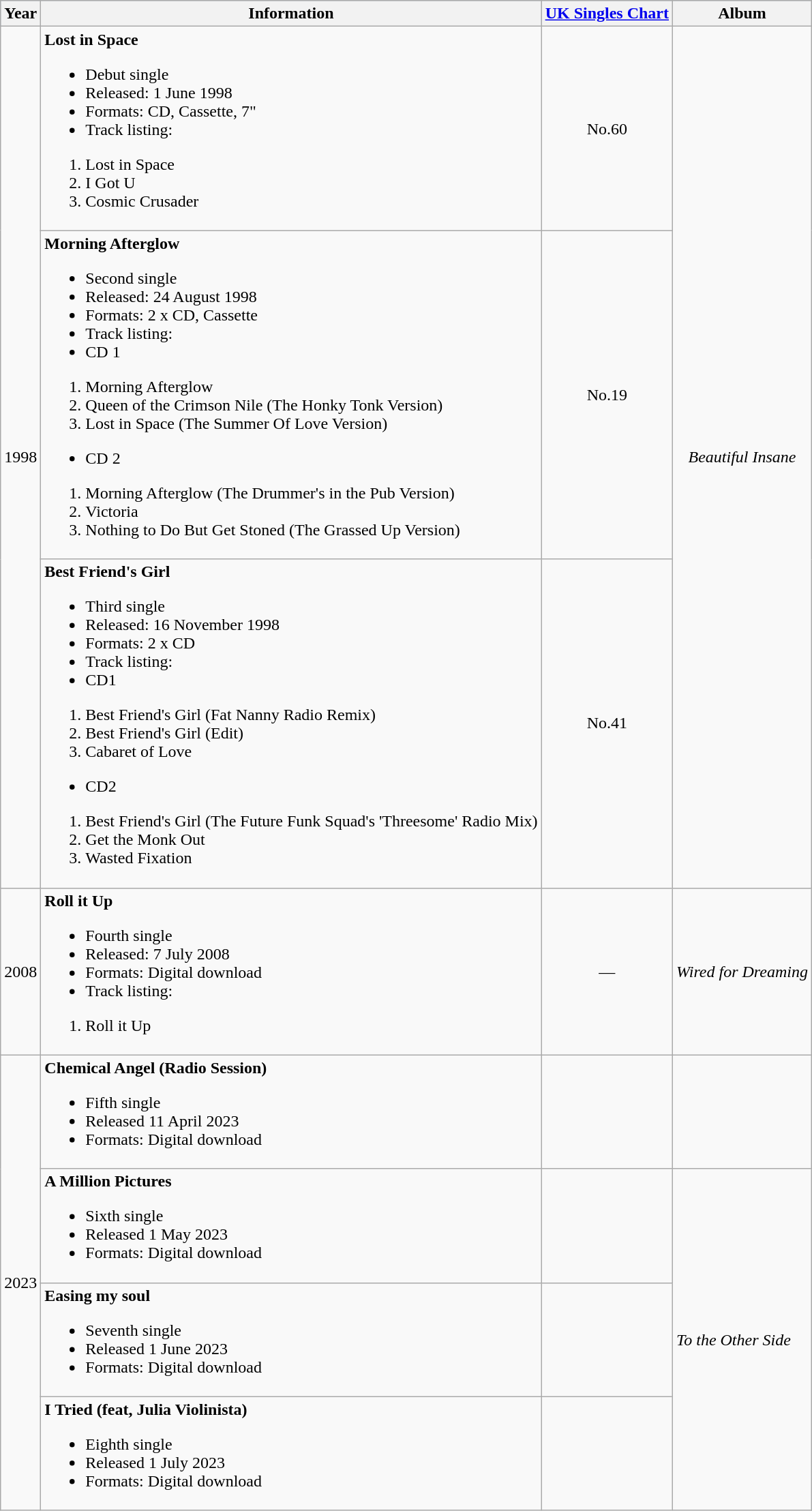<table class="wikitable">
<tr style="background:#b0c4de; text-align:center;">
<th>Year</th>
<th>Information</th>
<th><a href='#'>UK Singles Chart</a></th>
<th>Album</th>
</tr>
<tr>
<td rowspan="3">1998</td>
<td><strong>Lost in Space</strong><br><ul><li>Debut single</li><li>Released: 1 June 1998</li><li>Formats: CD, Cassette, 7"</li><li>Track listing:</li></ul><ol><li>Lost in Space</li><li>I Got U</li><li>Cosmic Crusader</li></ol></td>
<td style="text-align:center;">No.60</td>
<td rowspan="3" style="text-align:center;"><em>Beautiful Insane</em></td>
</tr>
<tr>
<td><strong>Morning Afterglow</strong><br><ul><li>Second single</li><li>Released: 24 August 1998</li><li>Formats: 2 x CD, Cassette</li><li>Track listing:</li><li>CD 1</li></ul><ol><li>Morning Afterglow</li><li>Queen of the Crimson Nile (The Honky Tonk Version)</li><li>Lost in Space (The Summer Of Love Version)</li></ol><ul><li>CD 2</li></ul><ol><li>Morning Afterglow (The Drummer's in the Pub Version)</li><li>Victoria</li><li>Nothing to Do But Get Stoned (The Grassed Up Version)</li></ol></td>
<td style="text-align:center;">No.19</td>
</tr>
<tr>
<td><strong>Best Friend's Girl</strong><br><ul><li>Third single</li><li>Released: 16 November 1998</li><li>Formats: 2 x CD</li><li>Track listing:</li><li>CD1</li></ul><ol><li>Best Friend's Girl (Fat Nanny Radio Remix)</li><li>Best Friend's Girl (Edit)</li><li>Cabaret of Love</li></ol><ul><li>CD2</li></ul><ol><li>Best Friend's Girl (The Future Funk Squad's 'Threesome' Radio Mix)</li><li>Get the Monk Out</li><li>Wasted Fixation</li></ol></td>
<td style="text-align:center;">No.41</td>
</tr>
<tr>
<td rowspan="1">2008</td>
<td><strong>Roll it Up</strong><br><ul><li>Fourth single</li><li>Released: 7 July 2008</li><li>Formats: Digital download</li><li>Track listing:</li></ul><ol><li>Roll it Up</li></ol></td>
<td style="text-align:center;">—</td>
<td rowspan="1" style="text-align:center;"><em>Wired for Dreaming</em></td>
</tr>
<tr>
<td rowspan="4">2023</td>
<td><strong>Chemical Angel (Radio Session)</strong><br><ul><li>Fifth single</li><li>Released 11 April 2023</li><li>Formats: Digital download</li></ul></td>
<td></td>
<td></td>
</tr>
<tr>
<td><strong>A Million Pictures</strong><br><ul><li>Sixth single</li><li>Released 1 May 2023</li><li>Formats: Digital download</li></ul></td>
<td></td>
<td rowspan="3"><em>To the Other Side</em></td>
</tr>
<tr>
<td><strong>Easing my soul</strong><br><ul><li>Seventh single</li><li>Released 1 June 2023</li><li>Formats: Digital download</li></ul></td>
<td></td>
</tr>
<tr>
<td><strong>I Tried (feat, Julia Violinista)</strong><br><ul><li>Eighth single</li><li>Released 1 July 2023</li><li>Formats: Digital download</li></ul></td>
<td></td>
</tr>
</table>
